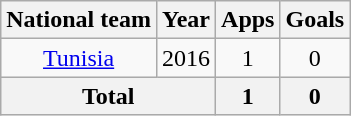<table class="wikitable" style="text-align:center">
<tr>
<th>National team</th>
<th>Year</th>
<th>Apps</th>
<th>Goals</th>
</tr>
<tr>
<td><a href='#'>Tunisia</a></td>
<td>2016</td>
<td>1</td>
<td>0</td>
</tr>
<tr>
<th colspan="2">Total</th>
<th>1</th>
<th>0</th>
</tr>
</table>
